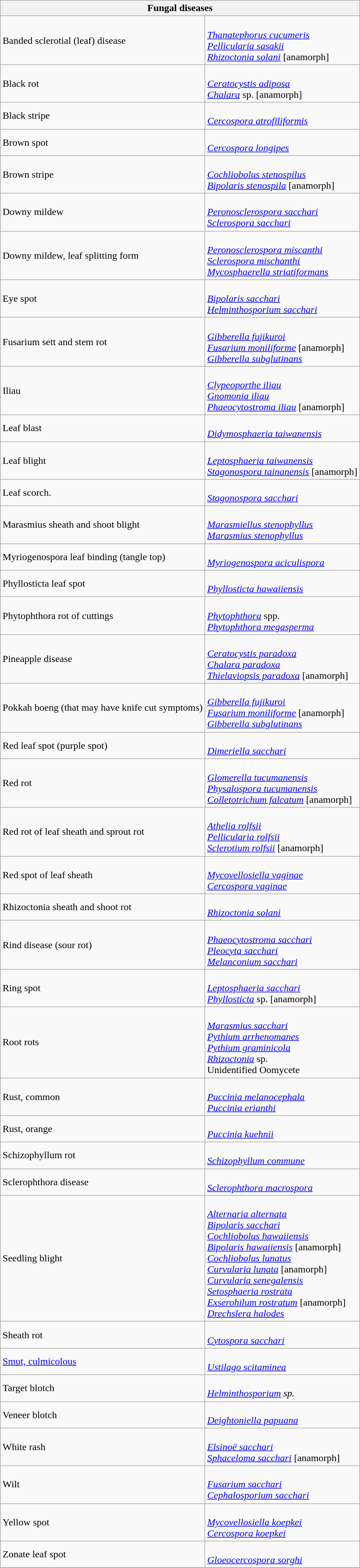<table class="wikitable" style="clear">
<tr>
<th colspan=2><strong>Fungal diseases</strong><br></th>
</tr>
<tr>
<td>Banded sclerotial (leaf) disease</td>
<td><br><em><a href='#'>Thanatephorus cucumeris</a></em> <br>
 <em><a href='#'>Pellicularia sasakii</a></em><br>
<em><a href='#'>Rhizoctonia solani</a></em> [anamorph]</td>
</tr>
<tr>
<td>Black rot</td>
<td><br><em><a href='#'>Ceratocystis adiposa</a></em><br>
<em><a href='#'>Chalara</a></em> sp. [anamorph]</td>
</tr>
<tr>
<td>Black stripe</td>
<td><br><em><a href='#'>Cercospora atrofiliformis</a></em></td>
</tr>
<tr>
<td>Brown spot</td>
<td><br><em><a href='#'>Cercospora longipes</a></em></td>
</tr>
<tr>
<td>Brown stripe</td>
<td><br><em><a href='#'>Cochliobolus stenospilus</a></em><br>
<em><a href='#'>Bipolaris stenospila</a></em> [anamorph]</td>
</tr>
<tr>
<td>Downy mildew</td>
<td><br><em><a href='#'>Peronosclerospora sacchari</a></em> <br>
 <em><a href='#'>Sclerospora sacchari</a></em></td>
</tr>
<tr>
<td>Downy mildew, leaf splitting form</td>
<td><br><em><a href='#'>Peronosclerospora miscanthi</a></em> <br>
 <em><a href='#'>Sclerospora mischanthi</a></em><br>
<em><a href='#'>Mycosphaerella striatiformans</a></em></td>
</tr>
<tr>
<td>Eye spot</td>
<td><br><em><a href='#'>Bipolaris sacchari</a></em> <br>
 <em><a href='#'>Helminthosporium sacchari</a></em></td>
</tr>
<tr>
<td>Fusarium sett and stem rot</td>
<td><br><em><a href='#'>Gibberella fujikuroi</a></em><br>
<em><a href='#'>Fusarium moniliforme</a></em> [anamorph]<br>
<em><a href='#'>Gibberella subglutinans</a></em></td>
</tr>
<tr>
<td>Iliau</td>
<td><br><em><a href='#'>Clypeoporthe iliau</a></em> <br>
 <em><a href='#'>Gnomonia iliau</a></em><br>
<em><a href='#'>Phaeocytostroma iliau</a></em> [anamorph]</td>
</tr>
<tr>
<td>Leaf blast</td>
<td><br><em><a href='#'>Didymosphaeria taiwanensis</a></em></td>
</tr>
<tr>
<td>Leaf blight</td>
<td><br><em><a href='#'>Leptosphaeria taiwanensis</a></em><br>
<em><a href='#'>Stagonospora tainanensis</a></em> [anamorph]</td>
</tr>
<tr>
<td>Leaf scorch.</td>
<td><br><em><a href='#'>Stagonospora sacchari</a></em></td>
</tr>
<tr>
<td>Marasmius sheath and shoot blight</td>
<td><br><em><a href='#'>Marasmiellus stenophyllus</a></em> <br>
 <em><a href='#'>Marasmius stenophyllus</a></em></td>
</tr>
<tr>
<td>Myriogenospora leaf binding (tangle top)</td>
<td><br><em><a href='#'>Myriogenospora aciculispora</a></em></td>
</tr>
<tr>
<td>Phyllosticta leaf spot</td>
<td><br><em><a href='#'>Phyllosticta hawaiiensis</a></em></td>
</tr>
<tr>
<td>Phytophthora rot of cuttings</td>
<td><br><em><a href='#'>Phytophthora</a></em> spp. <br>
<em><a href='#'>Phytophthora megasperma</a></em></td>
</tr>
<tr>
<td>Pineapple disease</td>
<td><br><em><a href='#'>Ceratocystis paradoxa</a></em><br>
<em><a href='#'>Chalara paradoxa</a></em> <br>
 <em><a href='#'>Thielaviopsis paradoxa</a></em> [anamorph]</td>
</tr>
<tr>
<td>Pokkah boeng (that may have knife cut symptoms)</td>
<td><br><em><a href='#'>Gibberella fujikuroi</a></em><br>
<em><a href='#'>Fusarium moniliforme</a></em> [anamorph]<br>
<em><a href='#'>Gibberella subglutinans</a></em></td>
</tr>
<tr>
<td>Red leaf spot (purple spot)</td>
<td><br><em><a href='#'>Dimeriella sacchari</a></em></td>
</tr>
<tr>
<td>Red rot</td>
<td><br><em><a href='#'>Glomerella tucumanensis</a></em> <br>
 <em><a href='#'>Physalospora tucumanensis</a></em><br>
<em><a href='#'>Colletotrichum falcatum</a></em> [anamorph]</td>
</tr>
<tr>
<td>Red rot of leaf sheath and sprout rot</td>
<td><br><em><a href='#'>Athelia rolfsii</a></em> <br>
 <em><a href='#'>Pellicularia rolfsii</a></em><br>
<em><a href='#'>Sclerotium rolfsii</a></em> [anamorph]</td>
</tr>
<tr>
<td>Red spot of leaf sheath</td>
<td><br><em><a href='#'>Mycovellosiella vaginae</a></em> <br>
 <em><a href='#'>Cercospora vaginae</a></em></td>
</tr>
<tr>
<td>Rhizoctonia sheath and shoot rot</td>
<td><br><em><a href='#'>Rhizoctonia solani</a></em></td>
</tr>
<tr>
<td>Rind disease (sour rot)</td>
<td><br><em><a href='#'>Phaeocytostroma sacchari</a></em> <br>
 <em><a href='#'>Pleocyta sacchari</a></em> <br>
 <em><a href='#'>Melanconium sacchari</a></em></td>
</tr>
<tr>
<td>Ring spot</td>
<td><br><em><a href='#'>Leptosphaeria sacchari</a></em> <br>
<em><a href='#'>Phyllosticta</a></em> sp. [anamorph]</td>
</tr>
<tr>
<td>Root rots</td>
<td><br><em><a href='#'>Marasmius sacchari</a></em><br>
<em><a href='#'>Pythium arrhenomanes</a></em><br>
<em><a href='#'>Pythium graminicola</a></em><br>
<em><a href='#'>Rhizoctonia</a></em> sp. <br>
Unidentified Oomycete</td>
</tr>
<tr>
<td>Rust, common</td>
<td><br><em><a href='#'>Puccinia melanocephala</a></em> <br>
 <em><a href='#'>Puccinia erianthi</a></em></td>
</tr>
<tr>
<td>Rust, orange</td>
<td><br><em><a href='#'>Puccinia kuehnii</a></em></td>
</tr>
<tr>
<td>Schizophyllum rot</td>
<td><br><em><a href='#'>Schizophyllum commune</a></em></td>
</tr>
<tr>
<td>Sclerophthora disease</td>
<td><br><em><a href='#'>Sclerophthora macrospora</a></em></td>
</tr>
<tr>
<td>Seedling blight</td>
<td><br><em><a href='#'>Alternaria alternata</a></em><br>
<em><a href='#'>Bipolaris sacchari</a></em><br>
<em><a href='#'>Cochliobolus hawaiiensis</a></em><br>
<em><a href='#'>Bipolaris hawaiiensis</a></em> [anamorph]<br>
<em><a href='#'>Cochliobolus lunatus</a></em><br>
<em><a href='#'>Curvularia lunata</a></em> [anamorph]<br>
<em><a href='#'>Curvularia senegalensis</a></em><br>
<em><a href='#'>Setosphaeria rostrata</a></em><br>
<em><a href='#'>Exserohilum rostratum</a></em> [anamorph] <br>
 <em><a href='#'>Drechslera halodes</a></em></td>
</tr>
<tr>
<td>Sheath rot</td>
<td><br><em><a href='#'>Cytospora sacchari</a></em></td>
</tr>
<tr>
<td><a href='#'>Smut, culmicolous</a></td>
<td><br><em><a href='#'>Ustilago scitaminea</a></em></td>
</tr>
<tr>
<td>Target blotch</td>
<td><br><em><a href='#'>Helminthosporium</a> sp.</em></td>
</tr>
<tr>
<td>Veneer blotch</td>
<td><br><em><a href='#'>Deightoniella papuana</a></em></td>
</tr>
<tr>
<td>White rash</td>
<td><br><em><a href='#'>Elsinoë sacchari</a></em><br>
<em><a href='#'>Sphaceloma sacchari</a></em> [anamorph]</td>
</tr>
<tr>
<td>Wilt</td>
<td><br><em><a href='#'>Fusarium sacchari</a></em> <br>
 <em><a href='#'>Cephalosporium sacchari</a></em></td>
</tr>
<tr>
<td>Yellow spot</td>
<td><br><em><a href='#'>Mycovellosiella koepkei</a></em> <br>
 <em><a href='#'>Cercospora koepkei</a></em></td>
</tr>
<tr>
<td>Zonate leaf spot</td>
<td><br><em><a href='#'>Gloeocercospora sorghi</a></em></td>
</tr>
<tr>
</tr>
</table>
